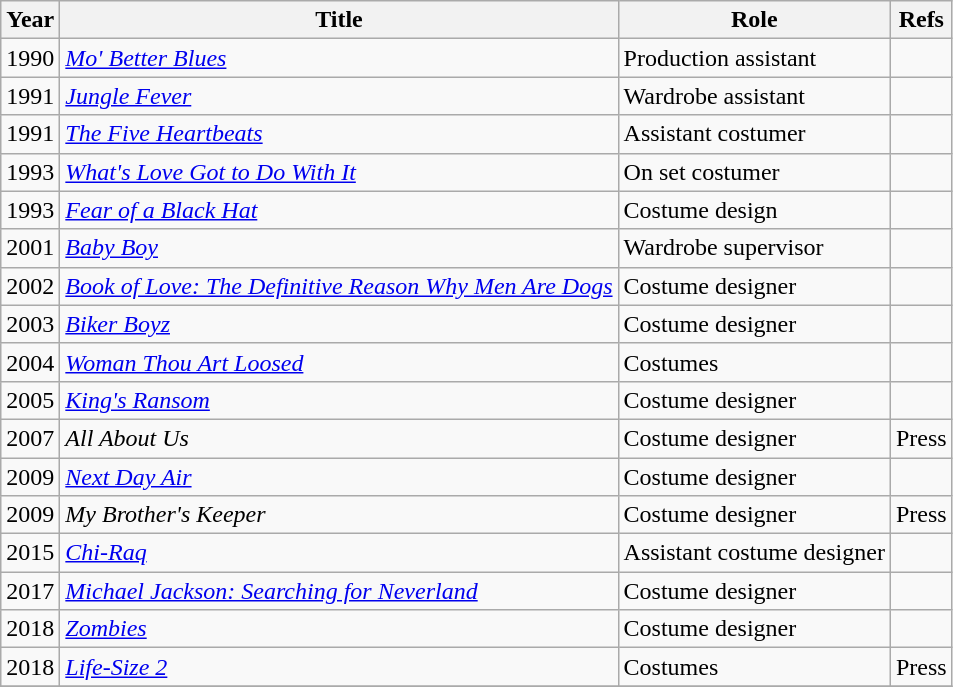<table class="wikitable">
<tr>
<th>Year</th>
<th>Title</th>
<th>Role</th>
<th>Refs</th>
</tr>
<tr>
<td>1990</td>
<td><em><a href='#'>Mo' Better Blues</a></em></td>
<td>Production assistant</td>
<td></td>
</tr>
<tr>
<td>1991</td>
<td><em><a href='#'>Jungle Fever</a></em></td>
<td>Wardrobe assistant</td>
<td></td>
</tr>
<tr>
<td>1991</td>
<td><em><a href='#'>The Five Heartbeats</a></em></td>
<td>Assistant costumer</td>
<td></td>
</tr>
<tr>
<td>1993</td>
<td><em><a href='#'>What's Love Got to Do With It</a></em></td>
<td>On set costumer</td>
<td></td>
</tr>
<tr>
<td>1993</td>
<td><em><a href='#'>Fear of a Black Hat</a></em></td>
<td>Costume design</td>
<td></td>
</tr>
<tr>
<td>2001</td>
<td><em><a href='#'>Baby Boy</a></em></td>
<td>Wardrobe supervisor</td>
<td></td>
</tr>
<tr>
<td>2002</td>
<td><em><a href='#'>Book of Love: The Definitive Reason Why Men Are Dogs</a></em></td>
<td>Costume designer</td>
<td></td>
</tr>
<tr>
<td>2003</td>
<td><em><a href='#'>Biker Boyz</a></em></td>
<td>Costume designer</td>
<td></td>
</tr>
<tr>
<td>2004</td>
<td><em><a href='#'>Woman Thou Art Loosed</a></em></td>
<td>Costumes</td>
<td></td>
</tr>
<tr>
<td>2005</td>
<td><em><a href='#'>King's Ransom</a></em></td>
<td>Costume designer</td>
<td></td>
</tr>
<tr>
<td>2007</td>
<td><em>All About Us</em></td>
<td>Costume designer</td>
<td>Press</td>
</tr>
<tr>
<td>2009</td>
<td><em><a href='#'>Next Day Air</a></em></td>
<td>Costume designer</td>
<td></td>
</tr>
<tr>
<td>2009</td>
<td><em>My Brother's Keeper</em></td>
<td>Costume designer</td>
<td>Press</td>
</tr>
<tr>
<td>2015</td>
<td><em><a href='#'>Chi-Raq</a></em></td>
<td>Assistant costume designer</td>
<td></td>
</tr>
<tr>
<td>2017</td>
<td><em><a href='#'>Michael Jackson: Searching for Neverland</a></em></td>
<td>Costume designer</td>
<td></td>
</tr>
<tr>
<td>2018</td>
<td><em><a href='#'>Zombies</a></em></td>
<td>Costume designer</td>
<td></td>
</tr>
<tr>
<td>2018</td>
<td><em><a href='#'>Life-Size 2</a></em></td>
<td>Costumes</td>
<td>Press</td>
</tr>
<tr>
</tr>
</table>
